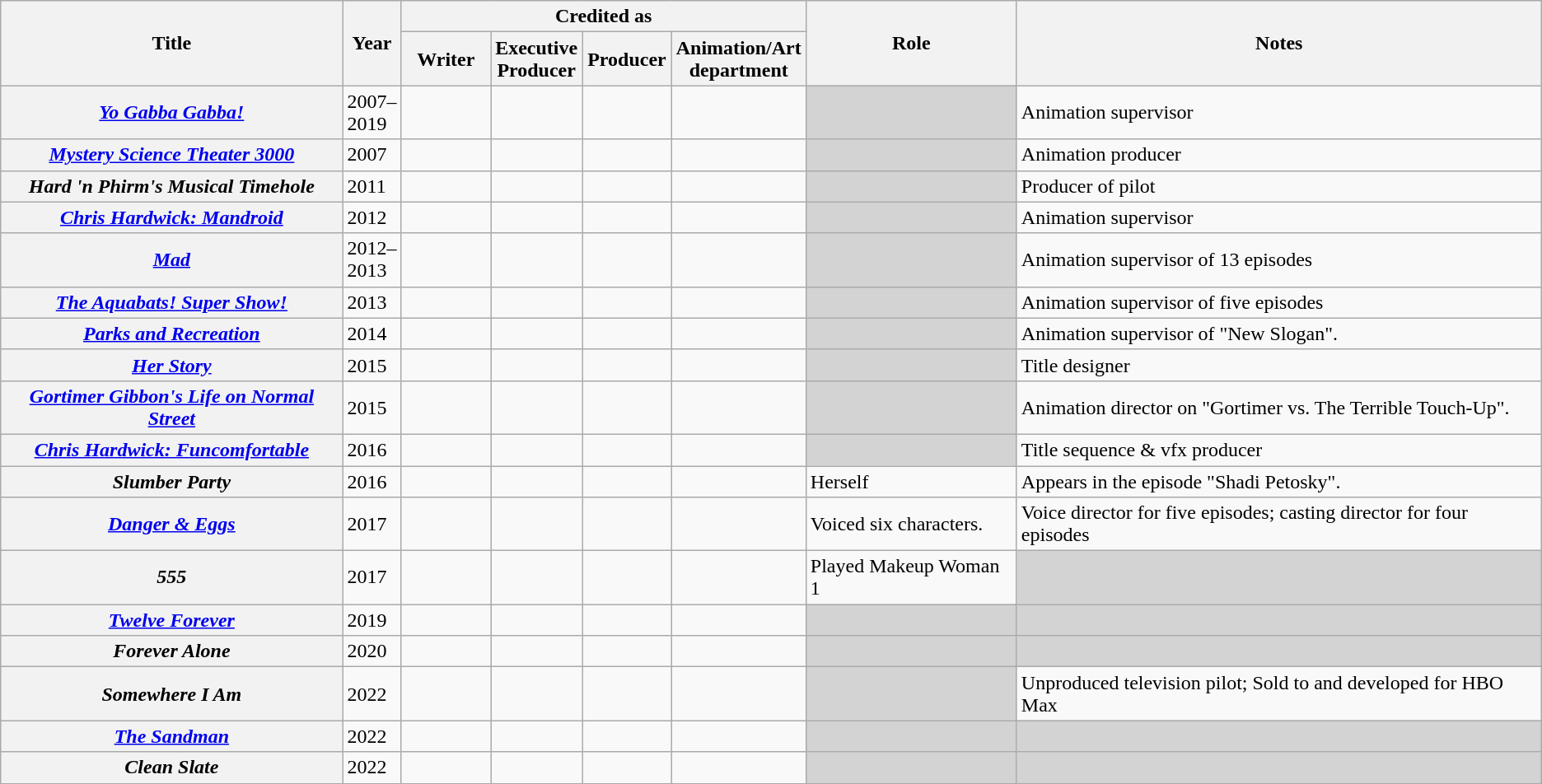<table class="wikitable plainrowheaders sortable">
<tr>
<th rowspan="2">Title</th>
<th rowspan="2" width="33">Year</th>
<th colspan="4">Credited as</th>
<th rowspan="2">Role</th>
<th rowspan="2">Notes</th>
</tr>
<tr>
<th width="65">Writer</th>
<th width="65">Executive Producer</th>
<th width="65">Producer</th>
<th>Animation/Art<br>department</th>
</tr>
<tr>
<th scope="row"><em><a href='#'>Yo Gabba Gabba!</a></em></th>
<td>2007–2019</td>
<td></td>
<td></td>
<td></td>
<td></td>
<td style="background:#d3d3d3;"></td>
<td>Animation supervisor</td>
</tr>
<tr>
<th scope="row"><em><a href='#'>Mystery Science Theater 3000</a></em></th>
<td>2007</td>
<td></td>
<td></td>
<td></td>
<td></td>
<td style="background:#d3d3d3;"></td>
<td>Animation producer</td>
</tr>
<tr>
<th scope="row"><em>Hard 'n Phirm's Musical Timehole</em></th>
<td>2011</td>
<td></td>
<td></td>
<td></td>
<td></td>
<td style="background:#d3d3d3;"></td>
<td>Producer of pilot</td>
</tr>
<tr>
<th scope="row"><em><a href='#'>Chris Hardwick: Mandroid</a></em></th>
<td>2012</td>
<td></td>
<td></td>
<td></td>
<td></td>
<td style="background:#d3d3d3;"></td>
<td>Animation supervisor</td>
</tr>
<tr>
<th scope="row"><em><a href='#'>Mad</a></em></th>
<td>2012–2013</td>
<td></td>
<td></td>
<td></td>
<td></td>
<td style="background:#d3d3d3;"></td>
<td>Animation supervisor of 13 episodes</td>
</tr>
<tr>
<th scope="row"><em><a href='#'>The Aquabats! Super Show!</a></em></th>
<td>2013</td>
<td></td>
<td></td>
<td></td>
<td></td>
<td style="background:#d3d3d3;"></td>
<td>Animation supervisor of five episodes</td>
</tr>
<tr>
<th scope="row"><em><a href='#'>Parks and Recreation</a></em></th>
<td>2014</td>
<td></td>
<td></td>
<td></td>
<td></td>
<td style="background:#d3d3d3;"></td>
<td>Animation supervisor of "New Slogan".</td>
</tr>
<tr>
<th scope="row"><em><a href='#'>Her Story</a></em></th>
<td>2015</td>
<td></td>
<td></td>
<td></td>
<td></td>
<td style="background:#d3d3d3;"></td>
<td>Title designer</td>
</tr>
<tr>
<th scope="row"><em><a href='#'>Gortimer Gibbon's Life on Normal Street</a></em></th>
<td>2015</td>
<td></td>
<td></td>
<td></td>
<td></td>
<td style="background:#d3d3d3;"></td>
<td>Animation director on "Gortimer vs. The Terrible Touch-Up".</td>
</tr>
<tr>
<th scope="row"><em><a href='#'>Chris Hardwick: Funcomfortable</a></em></th>
<td>2016</td>
<td></td>
<td></td>
<td></td>
<td></td>
<td style="background:#d3d3d3;"></td>
<td>Title sequence & vfx producer</td>
</tr>
<tr>
<th scope="row"><em>Slumber Party</em></th>
<td>2016</td>
<td></td>
<td></td>
<td></td>
<td></td>
<td>Herself</td>
<td>Appears in the episode "Shadi Petosky".</td>
</tr>
<tr>
<th scope="row"><em><a href='#'>Danger & Eggs</a></em></th>
<td>2017</td>
<td></td>
<td></td>
<td></td>
<td></td>
<td>Voiced six characters.</td>
<td>Voice director for five episodes; casting director for four episodes</td>
</tr>
<tr>
<th scope="row"><em>555</em></th>
<td>2017</td>
<td></td>
<td></td>
<td></td>
<td></td>
<td>Played Makeup Woman 1</td>
<td style="background:#d3d3d3;"></td>
</tr>
<tr>
<th scope="row"><em><a href='#'>Twelve Forever</a></em></th>
<td>2019</td>
<td></td>
<td></td>
<td></td>
<td></td>
<td style="background:#d3d3d3;"></td>
<td style="background:#d3d3d3;"></td>
</tr>
<tr>
<th scope="row"><em>Forever Alone</em></th>
<td>2020</td>
<td></td>
<td></td>
<td></td>
<td></td>
<td style="background:#d3d3d3;"></td>
<td style="background:#d3d3d3;"></td>
</tr>
<tr>
<th scope="row"><em>Somewhere I Am</em></th>
<td>2022</td>
<td></td>
<td></td>
<td></td>
<td></td>
<td style="background:#d3d3d3;"></td>
<td>Unproduced television pilot; Sold to and developed for HBO Max</td>
</tr>
<tr>
<th scope="row"><em><a href='#'>The Sandman</a></em></th>
<td>2022</td>
<td></td>
<td></td>
<td></td>
<td></td>
<td style="background:#d3d3d3;"></td>
<td style="background:#d3d3d3;"></td>
</tr>
<tr>
<th scope="row"><em>Clean Slate</em></th>
<td>2022</td>
<td></td>
<td></td>
<td></td>
<td></td>
<td style="background:#d3d3d3;"></td>
<td style="background:#d3d3d3;"></td>
</tr>
<tr>
</tr>
</table>
